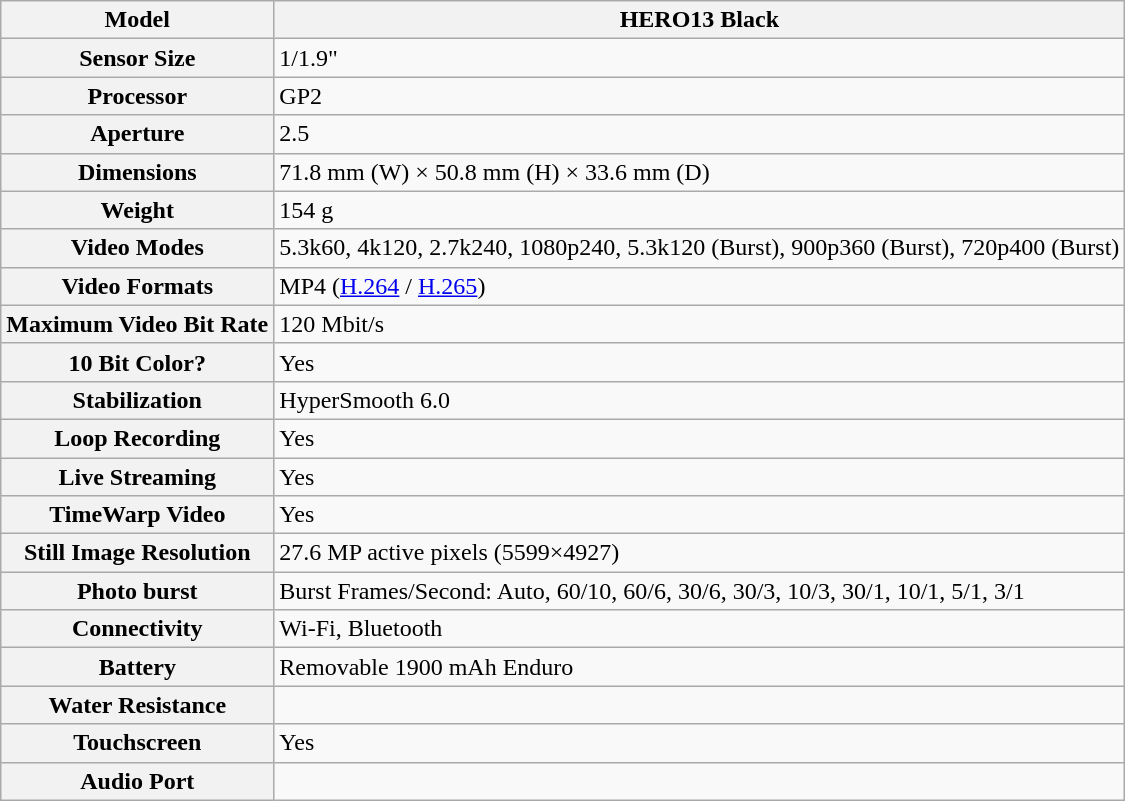<table class="wikitable">
<tr>
<th>Model</th>
<th>HERO13 Black</th>
</tr>
<tr>
<th>Sensor Size</th>
<td>1/1.9"</td>
</tr>
<tr>
<th>Processor</th>
<td>GP2</td>
</tr>
<tr>
<th>Aperture</th>
<td>2.5</td>
</tr>
<tr>
<th>Dimensions</th>
<td>71.8 mm (W) × 50.8 mm (H) × 33.6 mm (D)</td>
</tr>
<tr>
<th>Weight</th>
<td>154 g</td>
</tr>
<tr>
<th>Video Modes</th>
<td>5.3k60, 4k120, 2.7k240, 1080p240, 5.3k120 (Burst), 900p360 (Burst), 720p400 (Burst)</td>
</tr>
<tr>
<th>Video Formats</th>
<td>MP4 (<a href='#'>H.264</a> / <a href='#'>H.265</a>)</td>
</tr>
<tr>
<th>Maximum Video Bit Rate</th>
<td>120 Mbit/s</td>
</tr>
<tr>
<th>10 Bit Color?</th>
<td>Yes</td>
</tr>
<tr>
<th>Stabilization</th>
<td>HyperSmooth 6.0</td>
</tr>
<tr>
<th>Loop Recording</th>
<td>Yes</td>
</tr>
<tr>
<th>Live Streaming</th>
<td>Yes</td>
</tr>
<tr>
<th>TimeWarp Video</th>
<td>Yes</td>
</tr>
<tr>
<th>Still Image Resolution</th>
<td>27.6 MP active pixels (5599×4927)</td>
</tr>
<tr>
<th>Photo burst</th>
<td>Burst Frames/Second: Auto, 60/10, 60/6, 30/6, 30/3, 10/3, 30/1, 10/1, 5/1, 3/1</td>
</tr>
<tr>
<th>Connectivity</th>
<td>Wi-Fi, Bluetooth</td>
</tr>
<tr>
<th>Battery</th>
<td>Removable 1900 mAh Enduro</td>
</tr>
<tr>
<th>Water Resistance</th>
<td></td>
</tr>
<tr>
<th>Touchscreen</th>
<td>Yes</td>
</tr>
<tr>
<th>Audio Port</th>
<td></td>
</tr>
</table>
